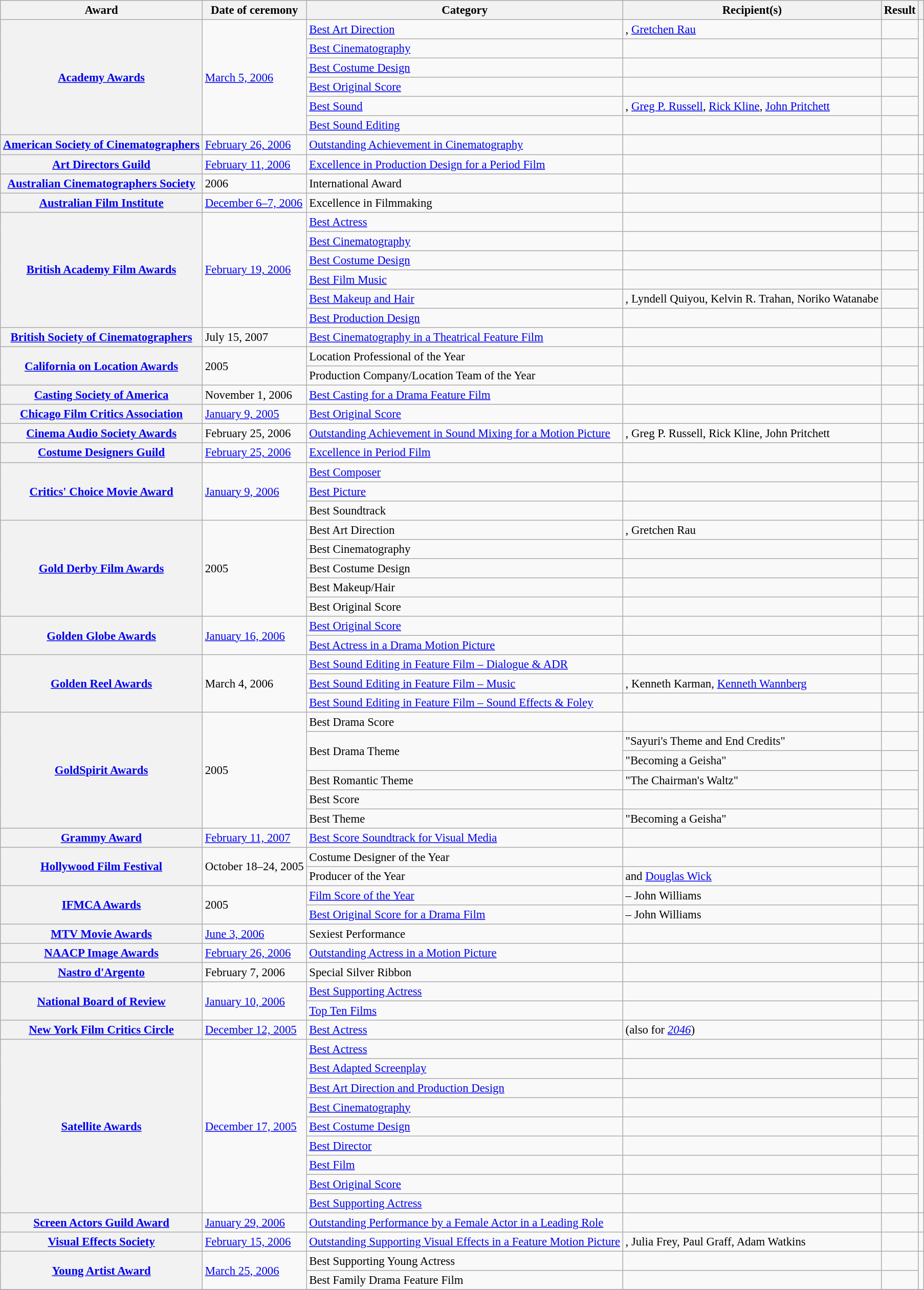<table class="wikitable plainrowheaders sortable" style="font-size: 95%;">
<tr>
<th scope="col">Award</th>
<th scope="col">Date of ceremony</th>
<th scope="col">Category</th>
<th scope="col">Recipient(s)</th>
<th scope="col">Result</th>
<th scope="col" class="unsortable"></th>
</tr>
<tr>
<th scope="row" rowspan="6"><a href='#'>Academy Awards</a></th>
<td rowspan="6"><a href='#'>March 5, 2006</a></td>
<td><a href='#'>Best Art Direction</a></td>
<td>, <a href='#'>Gretchen Rau</a></td>
<td></td>
<td rowspan="6" style="text-align:center;"><br></td>
</tr>
<tr>
<td><a href='#'>Best Cinematography</a></td>
<td></td>
<td></td>
</tr>
<tr>
<td><a href='#'>Best Costume Design</a></td>
<td></td>
<td></td>
</tr>
<tr>
<td><a href='#'>Best Original Score</a></td>
<td></td>
<td></td>
</tr>
<tr>
<td><a href='#'>Best Sound</a></td>
<td>, <a href='#'>Greg P. Russell</a>, <a href='#'>Rick Kline</a>, <a href='#'>John Pritchett</a></td>
<td></td>
</tr>
<tr>
<td><a href='#'>Best Sound Editing</a></td>
<td></td>
<td></td>
</tr>
<tr>
<th scope="row"><a href='#'>American Society of Cinematographers</a></th>
<td><a href='#'>February 26, 2006</a></td>
<td><a href='#'>Outstanding Achievement in Cinematography</a></td>
<td></td>
<td></td>
<td style="text-align:center;"></td>
</tr>
<tr>
<th scope="row"><a href='#'>Art Directors Guild</a></th>
<td><a href='#'>February 11, 2006</a></td>
<td><a href='#'>Excellence in Production Design for a Period Film</a></td>
<td></td>
<td></td>
<td style="text-align:center;"></td>
</tr>
<tr>
<th scope="row"><a href='#'>Australian Cinematographers Society</a></th>
<td>2006</td>
<td>International Award</td>
<td></td>
<td></td>
<td style="text-align:center;"></td>
</tr>
<tr>
<th scope="row"><a href='#'>Australian Film Institute</a></th>
<td><a href='#'>December 6–7, 2006</a></td>
<td>Excellence in Filmmaking</td>
<td></td>
<td></td>
<td style="text-align:center;"></td>
</tr>
<tr>
<th scope="row" rowspan="6"><a href='#'>British Academy Film Awards</a></th>
<td rowspan="6"><a href='#'>February 19, 2006</a></td>
<td><a href='#'>Best Actress</a></td>
<td></td>
<td></td>
<td rowspan="6" style="text-align:center;"><br></td>
</tr>
<tr>
<td><a href='#'>Best Cinematography</a></td>
<td></td>
<td></td>
</tr>
<tr>
<td><a href='#'>Best Costume Design</a></td>
<td></td>
<td></td>
</tr>
<tr>
<td><a href='#'>Best Film Music</a></td>
<td></td>
<td></td>
</tr>
<tr>
<td><a href='#'>Best Makeup and Hair</a></td>
<td>, Lyndell Quiyou, Kelvin R. Trahan, Noriko Watanabe</td>
<td></td>
</tr>
<tr>
<td><a href='#'>Best Production Design</a></td>
<td></td>
<td></td>
</tr>
<tr>
<th scope="row"><a href='#'>British Society of Cinematographers</a></th>
<td>July 15, 2007</td>
<td><a href='#'>Best Cinematography in a Theatrical Feature Film</a></td>
<td></td>
<td></td>
<td style="text-align:center;"><br></td>
</tr>
<tr>
<th scope="row" rowspan="2"><a href='#'>California on Location Awards</a></th>
<td rowspan="2">2005</td>
<td>Location Professional of the Year</td>
<td></td>
<td></td>
<td rowspan="2" style="text-align:center;"></td>
</tr>
<tr>
<td>Production Company/Location Team of the Year</td>
<td></td>
<td></td>
</tr>
<tr>
<th scope="row"><a href='#'>Casting Society of America</a></th>
<td>November 1, 2006</td>
<td><a href='#'>Best Casting for a Drama Feature Film</a></td>
<td></td>
<td></td>
<td style="text-align:center;"></td>
</tr>
<tr>
<th scope="row"><a href='#'>Chicago Film Critics Association</a></th>
<td><a href='#'>January 9, 2005</a></td>
<td><a href='#'>Best Original Score</a></td>
<td></td>
<td></td>
<td style="text-align:center;"></td>
</tr>
<tr>
<th scope="row"><a href='#'>Cinema Audio Society Awards</a></th>
<td>February 25, 2006</td>
<td><a href='#'>Outstanding Achievement in Sound Mixing for a Motion Picture</a></td>
<td>, Greg P. Russell, Rick Kline, John Pritchett</td>
<td></td>
<td style="text-align:center;"></td>
</tr>
<tr>
<th scope="row"><a href='#'>Costume Designers Guild</a></th>
<td><a href='#'>February 25, 2006</a></td>
<td><a href='#'>Excellence in Period Film</a></td>
<td></td>
<td></td>
<td style="text-align:center;"></td>
</tr>
<tr>
<th scope="row" rowspan="3"><a href='#'>Critics' Choice Movie Award</a></th>
<td rowspan="3"><a href='#'>January 9, 2006</a></td>
<td><a href='#'>Best Composer</a></td>
<td></td>
<td></td>
<td rowspan="3" style="text-align:center;"></td>
</tr>
<tr>
<td><a href='#'>Best Picture</a></td>
<td></td>
<td></td>
</tr>
<tr>
<td>Best Soundtrack</td>
<td></td>
<td></td>
</tr>
<tr>
<th scope="row" rowspan="5"><a href='#'>Gold Derby Film Awards</a></th>
<td rowspan="5">2005</td>
<td>Best Art Direction</td>
<td>, Gretchen Rau</td>
<td></td>
<td rowspan="5" style="text-align:center;"></td>
</tr>
<tr>
<td>Best Cinematography</td>
<td></td>
<td></td>
</tr>
<tr>
<td>Best Costume Design</td>
<td></td>
<td></td>
</tr>
<tr>
<td>Best Makeup/Hair</td>
<td></td>
<td></td>
</tr>
<tr>
<td>Best Original Score</td>
<td></td>
<td></td>
</tr>
<tr>
<th scope="row" rowspan="2"><a href='#'>Golden Globe Awards</a></th>
<td rowspan="2"><a href='#'>January 16, 2006</a></td>
<td><a href='#'>Best Original Score</a></td>
<td></td>
<td></td>
<td rowspan="2" style="text-align:center;"></td>
</tr>
<tr>
<td><a href='#'>Best Actress in a Drama Motion Picture</a></td>
<td></td>
<td></td>
</tr>
<tr>
<th scope="row" rowspan="3"><a href='#'>Golden Reel Awards</a></th>
<td rowspan="3">March 4, 2006</td>
<td><a href='#'>Best Sound Editing in Feature Film – Dialogue & ADR</a></td>
<td></td>
<td></td>
<td rowspan="3" style="text-align:center;"><br></td>
</tr>
<tr>
<td><a href='#'>Best Sound Editing in Feature Film – Music</a></td>
<td>, Kenneth Karman, <a href='#'>Kenneth Wannberg</a></td>
<td></td>
</tr>
<tr>
<td><a href='#'>Best Sound Editing in Feature Film – Sound Effects & Foley</a></td>
<td></td>
<td></td>
</tr>
<tr>
<th scope="row" rowspan="6"><a href='#'>GoldSpirit Awards</a></th>
<td rowspan="6">2005</td>
<td>Best Drama Score</td>
<td></td>
<td></td>
<td rowspan="6" style="text-align:center;"></td>
</tr>
<tr>
<td rowspan="2">Best Drama Theme</td>
<td>"Sayuri's Theme and End Credits"</td>
<td></td>
</tr>
<tr>
<td>"Becoming a Geisha"</td>
<td></td>
</tr>
<tr>
<td>Best Romantic Theme</td>
<td>"The Chairman's Waltz"</td>
<td></td>
</tr>
<tr>
<td>Best Score</td>
<td></td>
<td></td>
</tr>
<tr>
<td>Best Theme</td>
<td>"Becoming a Geisha"</td>
<td></td>
</tr>
<tr>
<th scope="row"><a href='#'>Grammy Award</a></th>
<td><a href='#'>February 11, 2007</a></td>
<td><a href='#'>Best Score Soundtrack for Visual Media</a></td>
<td></td>
<td></td>
<td style="text-align:center;"></td>
</tr>
<tr>
<th scope="row" rowspan="2"><a href='#'>Hollywood Film Festival</a></th>
<td rowspan="2">October 18–24, 2005</td>
<td>Costume Designer of the Year</td>
<td></td>
<td></td>
<td rowspan="2" style="text-align:center;"><br></td>
</tr>
<tr>
<td>Producer of the Year</td>
<td> and <a href='#'>Douglas Wick</a></td>
<td></td>
</tr>
<tr>
<th scope="row" rowspan="2"><a href='#'>IFMCA Awards</a></th>
<td rowspan="2">2005</td>
<td><a href='#'>Film Score of the Year</a></td>
<td> – John Williams</td>
<td></td>
<td rowspan="2" style="text-align:center;"></td>
</tr>
<tr>
<td><a href='#'>Best Original Score for a Drama Film</a></td>
<td> – John Williams</td>
<td></td>
</tr>
<tr>
<th scope="row"><a href='#'>MTV Movie Awards</a></th>
<td><a href='#'>June 3, 2006</a></td>
<td>Sexiest Performance</td>
<td></td>
<td></td>
<td style="text-align:center;"></td>
</tr>
<tr>
<th scope="row"><a href='#'>NAACP Image Awards</a></th>
<td><a href='#'>February 26, 2006</a></td>
<td><a href='#'>Outstanding Actress in a Motion Picture</a></td>
<td></td>
<td></td>
<td style="text-align:center;"></td>
</tr>
<tr>
<th scope="row"><a href='#'>Nastro d'Argento</a></th>
<td>February 7, 2006</td>
<td>Special Silver Ribbon</td>
<td></td>
<td></td>
<td style="text-align:center;"></td>
</tr>
<tr>
<th scope="row" rowspan="2"><a href='#'>National Board of Review</a></th>
<td rowspan="2"><a href='#'>January 10, 2006</a></td>
<td><a href='#'>Best Supporting Actress</a></td>
<td></td>
<td></td>
<td rowspan="2" style="text-align:center;"></td>
</tr>
<tr>
<td><a href='#'>Top Ten Films</a></td>
<td></td>
<td></td>
</tr>
<tr>
<th scope="row"><a href='#'>New York Film Critics Circle</a></th>
<td><a href='#'>December 12, 2005</a></td>
<td><a href='#'>Best Actress</a></td>
<td> (also for <em><a href='#'>2046</a></em>)</td>
<td></td>
<td style="text-align:center;"></td>
</tr>
<tr>
<th scope="row" rowspan="9"><a href='#'>Satellite Awards</a></th>
<td rowspan="9"><a href='#'>December 17, 2005</a></td>
<td><a href='#'>Best Actress</a></td>
<td></td>
<td></td>
<td rowspan="9" style="text-align:center;"><br></td>
</tr>
<tr>
<td><a href='#'>Best Adapted Screenplay</a></td>
<td></td>
<td></td>
</tr>
<tr>
<td><a href='#'>Best Art Direction and Production Design</a></td>
<td></td>
<td></td>
</tr>
<tr>
<td><a href='#'>Best Cinematography</a></td>
<td></td>
<td></td>
</tr>
<tr>
<td><a href='#'>Best Costume Design</a></td>
<td></td>
<td></td>
</tr>
<tr>
<td><a href='#'>Best Director</a></td>
<td></td>
<td></td>
</tr>
<tr>
<td><a href='#'>Best Film</a></td>
<td></td>
<td></td>
</tr>
<tr>
<td><a href='#'>Best Original Score</a></td>
<td></td>
<td></td>
</tr>
<tr>
<td><a href='#'>Best Supporting Actress</a></td>
<td></td>
<td></td>
</tr>
<tr>
<th scope="row"><a href='#'>Screen Actors Guild Award</a></th>
<td><a href='#'>January 29, 2006</a></td>
<td><a href='#'>Outstanding Performance by a Female Actor in a Leading Role</a></td>
<td></td>
<td></td>
<td style="text-align:center;"></td>
</tr>
<tr>
<th scope="row"><a href='#'>Visual Effects Society</a></th>
<td><a href='#'>February 15, 2006</a></td>
<td><a href='#'>Outstanding Supporting Visual Effects in a Feature Motion Picture</a></td>
<td>, Julia Frey, Paul Graff, Adam Watkins</td>
<td></td>
<td style="text-align:center;"></td>
</tr>
<tr>
<th scope="row" rowspan="2"><a href='#'>Young Artist Award</a></th>
<td rowspan="2"><a href='#'>March 25, 2006</a></td>
<td>Best Supporting Young Actress</td>
<td></td>
<td></td>
<td rowspan="2" style="text-align:center;"></td>
</tr>
<tr>
<td>Best Family Drama Feature Film</td>
<td></td>
<td></td>
</tr>
<tr>
</tr>
</table>
